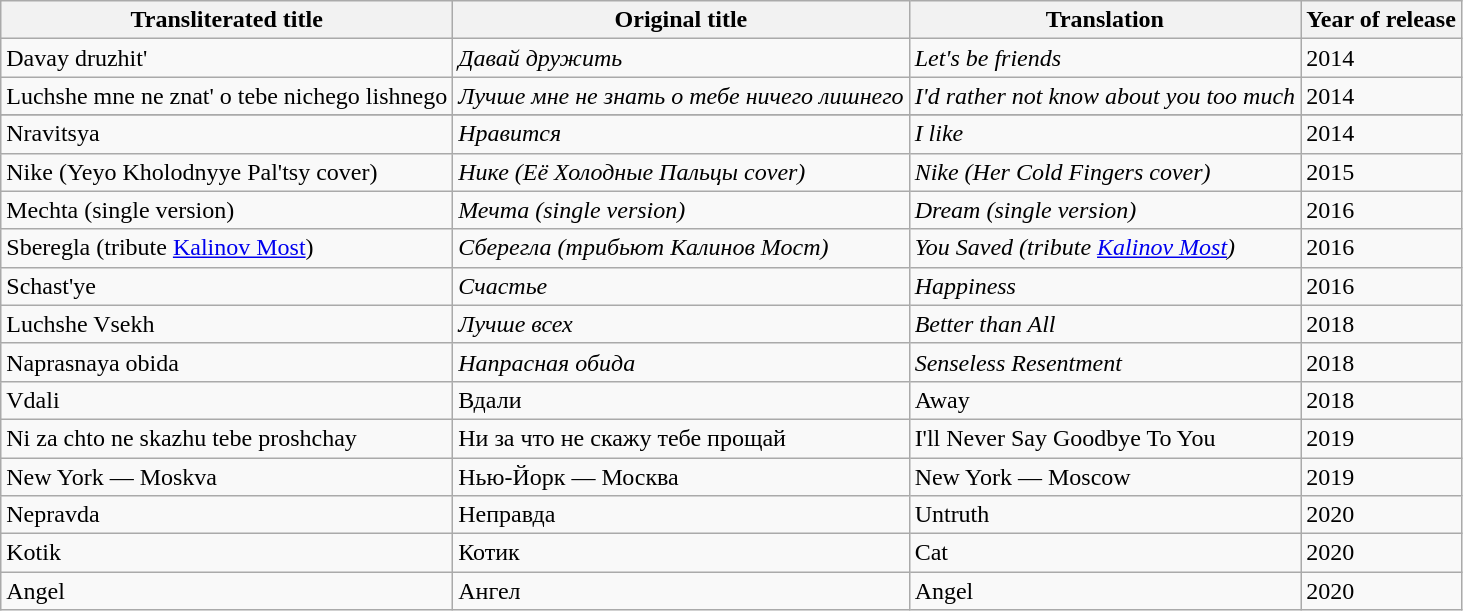<table class="wikitable">
<tr>
<th>Transliterated title</th>
<th>Original title</th>
<th>Translation</th>
<th>Year of release</th>
</tr>
<tr>
<td>Davay druzhit'</td>
<td><em>Давай дружить</em></td>
<td><em>Let's be friends</em></td>
<td>2014</td>
</tr>
<tr>
<td>Luchshe mne ne znat' o tebe nichego lishnego</td>
<td><em>Лучше мне не знать о тебе ничего лишнего</em></td>
<td><em>I'd rather not know about you too much</em></td>
<td>2014</td>
</tr>
<tr>
</tr>
<tr>
<td>Nravitsya</td>
<td><em>Нравится</em></td>
<td><em>I like</em></td>
<td>2014</td>
</tr>
<tr>
<td>Nike (Yeyo Kholodnyye Pal'tsy cover)</td>
<td><em>Нике (Её Холодные Пальцы cover)</em></td>
<td><em>Nike (Her Cold Fingers cover)</em></td>
<td>2015</td>
</tr>
<tr>
<td>Mechta (single version)</td>
<td><em>Мечта (single version)</em></td>
<td><em>Dream (single version)</em></td>
<td>2016</td>
</tr>
<tr>
<td>Sberegla (tribute <a href='#'>Kalinov Most</a>)</td>
<td><em>Сберегла (трибьют Калинов Мост)</em></td>
<td><em>You Saved (tribute <a href='#'>Kalinov Most</a>)</em></td>
<td>2016</td>
</tr>
<tr>
<td>Schast'ye</td>
<td><em>Счастье</em></td>
<td><em>Happiness</em></td>
<td>2016</td>
</tr>
<tr>
<td>Luchshe Vsekh</td>
<td><em>Лучше всех</em></td>
<td><em>Better than All</em></td>
<td>2018</td>
</tr>
<tr>
<td>Naprasnaya obida</td>
<td><em>Напрасная обида</em></td>
<td><em>Senseless Resentment</em></td>
<td>2018</td>
</tr>
<tr>
<td>Vdali</td>
<td>Вдали</td>
<td>Away</td>
<td>2018</td>
</tr>
<tr>
<td>Ni za chto ne skazhu tebe proshchay</td>
<td>Ни за что не скажу тебе прощай</td>
<td>I'll Never Say Goodbye To You</td>
<td>2019</td>
</tr>
<tr>
<td>New York — Moskva</td>
<td>Нью-Йорк — Москва</td>
<td>New York — Moscow</td>
<td>2019</td>
</tr>
<tr>
<td>Nepravda</td>
<td>Неправда</td>
<td>Untruth</td>
<td>2020</td>
</tr>
<tr>
<td>Kotik</td>
<td>Котик</td>
<td>Cat</td>
<td>2020</td>
</tr>
<tr>
<td>Angel</td>
<td>Ангел</td>
<td>Angel</td>
<td>2020</td>
</tr>
</table>
